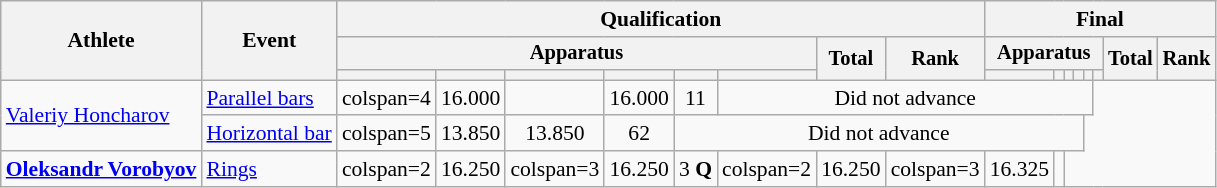<table class="wikitable" style="font-size:90%">
<tr>
<th rowspan=3>Athlete</th>
<th rowspan=3>Event</th>
<th colspan =8>Qualification</th>
<th colspan =8>Final</th>
</tr>
<tr style="font-size:95%">
<th colspan=6>Apparatus</th>
<th rowspan=2>Total</th>
<th rowspan=2>Rank</th>
<th colspan=6>Apparatus</th>
<th rowspan=2>Total</th>
<th rowspan=2>Rank</th>
</tr>
<tr style="font-size:95%">
<th></th>
<th></th>
<th></th>
<th></th>
<th></th>
<th></th>
<th></th>
<th></th>
<th></th>
<th></th>
<th></th>
<th></th>
</tr>
<tr align=center>
<td align=left rowspan=2><a href='#'>Valeriy Honcharov</a></td>
<td align=left><a href='#'>Parallel bars</a></td>
<td>colspan=4 </td>
<td>16.000</td>
<td></td>
<td>16.000</td>
<td>11</td>
<td colspan=8>Did not advance</td>
</tr>
<tr align=center>
<td align=left><a href='#'>Horizontal bar</a></td>
<td>colspan=5 </td>
<td>13.850</td>
<td>13.850</td>
<td>62</td>
<td colspan=8>Did not advance</td>
</tr>
<tr align=center>
<td align=left><strong><a href='#'>Oleksandr Vorobyov</a></strong></td>
<td align=left><a href='#'>Rings</a></td>
<td>colspan=2 </td>
<td>16.250</td>
<td>colspan=3 </td>
<td>16.250</td>
<td>3 <strong>Q</strong></td>
<td>colspan=2 </td>
<td>16.250</td>
<td>colspan=3 </td>
<td>16.325</td>
<td></td>
</tr>
</table>
